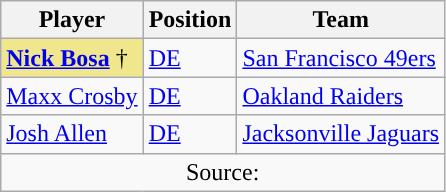<table class="wikitable sortable">
<tr>
<th>Player</th>
<th>Position</th>
<th>Team</th>
</tr>
<tr>
<td style="background-color:Khaki; border:1px solid #aaaaaa"><strong><a href='#'>Nick Bosa</a></strong> †</td>
<td><a href='#'>DE</a></td>
<td><a href='#'>San Francisco 49ers</a></td>
</tr>
<tr>
<td><a href='#'>Maxx Crosby</a></td>
<td><a href='#'>DE</a></td>
<td><a href='#'>Oakland Raiders</a></td>
</tr>
<tr>
<td><a href='#'>Josh Allen</a></td>
<td><a href='#'>DE</a></td>
<td><a href='#'>Jacksonville Jaguars</a></td>
</tr>
<tr>
<td colspan="3" style="text-align:center;">Source:</td>
</tr>
</table>
